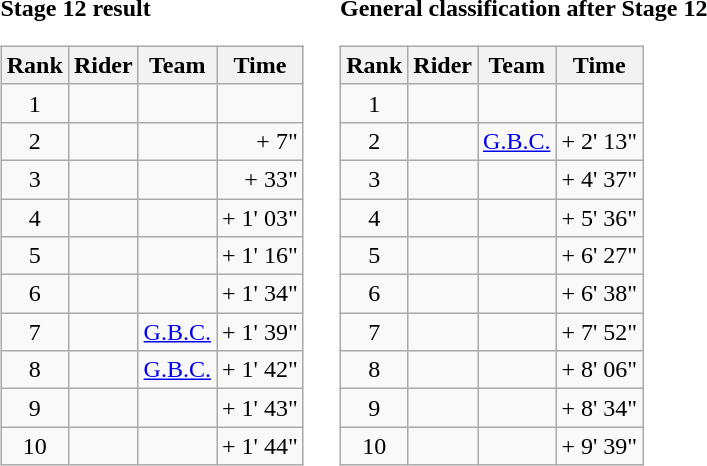<table>
<tr>
<td><strong>Stage 12 result</strong><br><table class="wikitable">
<tr>
<th scope="col">Rank</th>
<th scope="col">Rider</th>
<th scope="col">Team</th>
<th scope="col">Time</th>
</tr>
<tr>
<td style="text-align:center;">1</td>
<td></td>
<td></td>
<td style="text-align:right;"></td>
</tr>
<tr>
<td style="text-align:center;">2</td>
<td></td>
<td></td>
<td style="text-align:right;">+ 7"</td>
</tr>
<tr>
<td style="text-align:center;">3</td>
<td></td>
<td></td>
<td style="text-align:right;">+ 33"</td>
</tr>
<tr>
<td style="text-align:center;">4</td>
<td></td>
<td></td>
<td style="text-align:right;">+ 1' 03"</td>
</tr>
<tr>
<td style="text-align:center;">5</td>
<td></td>
<td></td>
<td style="text-align:right;">+ 1' 16"</td>
</tr>
<tr>
<td style="text-align:center;">6</td>
<td></td>
<td></td>
<td style="text-align:right;">+ 1' 34"</td>
</tr>
<tr>
<td style="text-align:center;">7</td>
<td></td>
<td><a href='#'>G.B.C.</a></td>
<td style="text-align:right;">+ 1' 39"</td>
</tr>
<tr>
<td style="text-align:center;">8</td>
<td></td>
<td><a href='#'>G.B.C.</a></td>
<td style="text-align:right;">+ 1' 42"</td>
</tr>
<tr>
<td style="text-align:center;">9</td>
<td></td>
<td></td>
<td style="text-align:right;">+ 1' 43"</td>
</tr>
<tr>
<td style="text-align:center;">10</td>
<td></td>
<td></td>
<td style="text-align:right;">+ 1' 44"</td>
</tr>
</table>
</td>
<td></td>
<td><strong>General classification after Stage 12</strong><br><table class="wikitable">
<tr>
<th scope="col">Rank</th>
<th scope="col">Rider</th>
<th scope="col">Team</th>
<th scope="col">Time</th>
</tr>
<tr>
<td style="text-align:center;">1</td>
<td></td>
<td></td>
<td style="text-align:right;"></td>
</tr>
<tr>
<td style="text-align:center;">2</td>
<td></td>
<td><a href='#'>G.B.C.</a></td>
<td style="text-align:right;">+ 2' 13"</td>
</tr>
<tr>
<td style="text-align:center;">3</td>
<td></td>
<td></td>
<td style="text-align:right;">+ 4' 37"</td>
</tr>
<tr>
<td style="text-align:center;">4</td>
<td></td>
<td></td>
<td style="text-align:right;">+ 5' 36"</td>
</tr>
<tr>
<td style="text-align:center;">5</td>
<td></td>
<td></td>
<td style="text-align:right;">+ 6' 27"</td>
</tr>
<tr>
<td style="text-align:center;">6</td>
<td></td>
<td></td>
<td style="text-align:right;">+ 6' 38"</td>
</tr>
<tr>
<td style="text-align:center;">7</td>
<td></td>
<td></td>
<td style="text-align:right;">+ 7' 52"</td>
</tr>
<tr>
<td style="text-align:center;">8</td>
<td></td>
<td></td>
<td style="text-align:right;">+ 8' 06"</td>
</tr>
<tr>
<td style="text-align:center;">9</td>
<td></td>
<td></td>
<td style="text-align:right;">+ 8' 34"</td>
</tr>
<tr>
<td style="text-align:center;">10</td>
<td></td>
<td></td>
<td style="text-align:right;">+ 9' 39"</td>
</tr>
</table>
</td>
</tr>
</table>
